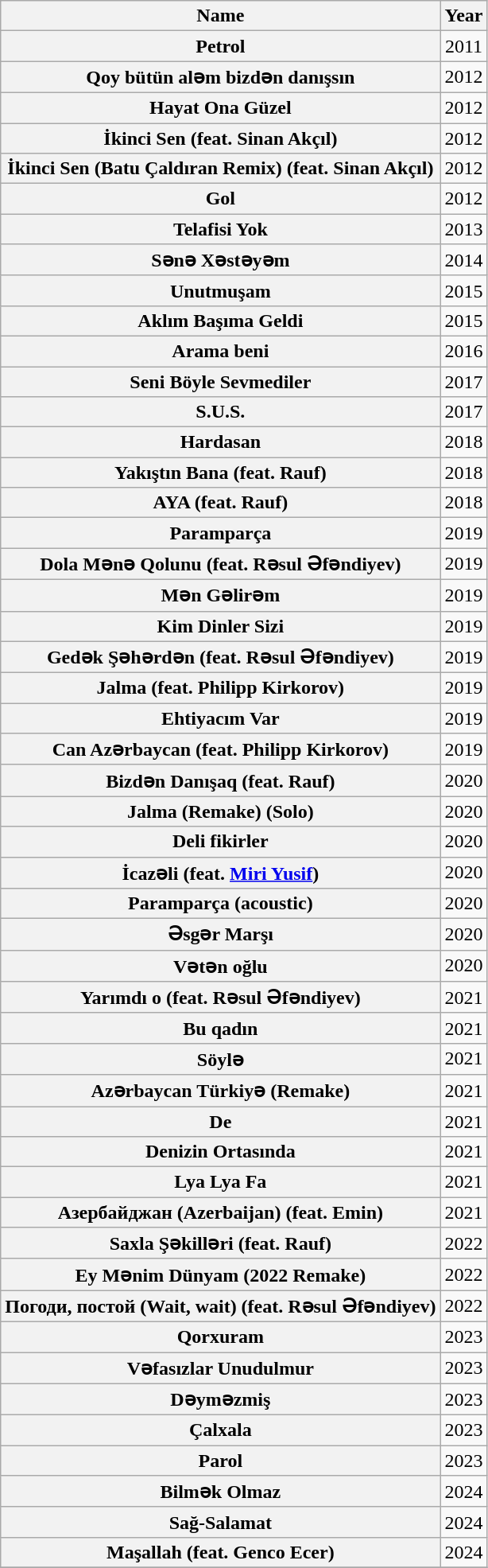<table class="wikitable sortable plainrowheaders" style="text-align:center">
<tr>
<th scope="col">Name</th>
<th scope="col">Year</th>
</tr>
<tr>
<th scope="row">Petrol</th>
<td style="text-align:center;">2011</td>
</tr>
<tr>
<th scope="row">Qoy bütün aləm bizdən danışsın</th>
<td style="text-align:center;">2012</td>
</tr>
<tr>
<th scope="row">Hayat Ona Güzel</th>
<td style="text-align:center;">2012</td>
</tr>
<tr>
<th scope="row">İkinci Sen (feat. Sinan Akçıl)</th>
<td style="text-align:center;">2012</td>
</tr>
<tr>
<th scope="row">İkinci Sen (Batu Çaldıran Remix) (feat. Sinan Akçıl)</th>
<td style="text-align:center;">2012</td>
</tr>
<tr>
<th scope="row">Gol</th>
<td style="text-align:center;">2012</td>
</tr>
<tr>
<th scope="row">Telafisi Yok</th>
<td style="text-align:center;">2013</td>
</tr>
<tr>
<th scope="row">Sənə Xəstəyəm</th>
<td style="text-align:center;">2014</td>
</tr>
<tr>
<th scope="row">Unutmuşam</th>
<td style="text-align:center;">2015</td>
</tr>
<tr>
<th scope="row">Aklım Başıma Geldi</th>
<td style="text-align:center;">2015</td>
</tr>
<tr>
<th scope="row">Arama beni</th>
<td style="text-align:center;">2016</td>
</tr>
<tr>
<th scope="row">Seni Böyle Sevmediler</th>
<td style="text-align:center;">2017</td>
</tr>
<tr>
<th scope="row">S.U.S.</th>
<td style="text-align:center;">2017</td>
</tr>
<tr>
<th scope="row">Hardasan</th>
<td style="text-align:center;">2018</td>
</tr>
<tr>
<th scope="row">Yakıştın Bana (feat. Rauf)</th>
<td style="text-align:center;">2018</td>
</tr>
<tr>
<th scope="row">AYA (feat. Rauf)</th>
<td style="text-align:center;">2018</td>
</tr>
<tr>
<th scope="row">Paramparça</th>
<td style="text-align:center;">2019</td>
</tr>
<tr>
<th scope="row">Dola Mənə Qolunu (feat. Rəsul Əfəndiyev)</th>
<td style="text-align:center;">2019</td>
</tr>
<tr>
<th scope="row">Mən Gəlirəm</th>
<td style="text-align:center;">2019</td>
</tr>
<tr>
<th scope="row">Kim Dinler Sizi</th>
<td style="text-align:center;">2019</td>
</tr>
<tr>
<th scope="row">Gedək Şəhərdən (feat. Rəsul Əfəndiyev)</th>
<td style="text-align:center;">2019</td>
</tr>
<tr>
<th scope="row">Jalma (feat. Philipp Kirkorov)</th>
<td style="text-align:center;">2019</td>
</tr>
<tr>
<th scope="row">Ehtiyacım Var</th>
<td style="text-align:center;">2019</td>
</tr>
<tr>
<th scope="row">Can Azərbaycan (feat. Philipp Kirkorov)</th>
<td style="text-align:center;">2019</td>
</tr>
<tr>
<th scope="row">Bizdən Danışaq (feat. Rauf)</th>
<td style="text-align:center;">2020</td>
</tr>
<tr>
<th scope="row">Jalma (Remake) (Solo)</th>
<td style="text-align:center;">2020</td>
</tr>
<tr>
<th scope="row">Deli fikirler</th>
<td style="text-align:center;">2020</td>
</tr>
<tr>
<th scope="row">İcazəli (feat. <a href='#'>Miri Yusif</a>)</th>
<td style="text-align:center;">2020</td>
</tr>
<tr>
<th scope="row">Paramparça (acoustic)</th>
<td style="text-align:center;">2020</td>
</tr>
<tr>
<th scope="row">Əsgər Marşı</th>
<td style="text-align:center;">2020</td>
</tr>
<tr>
<th scope="row">Vətən oğlu</th>
<td style="text-align:center;">2020</td>
</tr>
<tr>
<th scope="row">Yarımdı o (feat. Rəsul Əfəndiyev)</th>
<td style="text-align:center;">2021</td>
</tr>
<tr>
<th scope="row">Bu qadın</th>
<td style="text-align:center;">2021</td>
</tr>
<tr>
<th scope="row">Söylə</th>
<td style="text-align:center;">2021</td>
</tr>
<tr>
<th scope="row">Azərbaycan Türkiyə (Remake)</th>
<td style="text-align:center;">2021</td>
</tr>
<tr>
<th scope="row">De</th>
<td style="text-align:center;">2021</td>
</tr>
<tr>
<th scope="row">Denizin Ortasında</th>
<td style="text-align:center;">2021</td>
</tr>
<tr>
<th scope="row">Lya Lya Fa</th>
<td style="text-align:center;">2021</td>
</tr>
<tr>
<th scope="row">Азербайджан (Azerbaijan) (feat. Emin)</th>
<td style="text-align:center;">2021</td>
</tr>
<tr>
<th scope="row">Saxla Şəkilləri (feat. Rauf)</th>
<td style="text-align:center;">2022</td>
</tr>
<tr>
<th scope="row">Ey Mənim Dünyam (2022 Remake)</th>
<td style="text-align:center;">2022</td>
</tr>
<tr>
<th scope="row">Погоди, постой (Wait, wait) (feat. Rəsul Əfəndiyev)</th>
<td style="text-align:center;">2022</td>
</tr>
<tr>
<th scope="row">Qorxuram</th>
<td style="text-align:center;">2023</td>
</tr>
<tr>
<th scope="row">Vəfasızlar Unudulmur</th>
<td style="text-align:center;">2023</td>
</tr>
<tr>
<th scope="row">Dəyməzmiş</th>
<td style="text-align:center;">2023</td>
</tr>
<tr>
<th scope="row">Çalxala</th>
<td style="text-align:center;">2023</td>
</tr>
<tr>
<th scope="row">Parol</th>
<td style="text-align:center;">2023</td>
</tr>
<tr>
<th scope="row">Bilmək Olmaz</th>
<td style="text-align:center;">2024</td>
</tr>
<tr>
<th scope="row">Sağ-Salamat</th>
<td style="text-align:center;">2024</td>
</tr>
<tr>
<th scope="row">Maşallah (feat. Genco Ecer)</th>
<td style="text-align:center;">2024</td>
</tr>
<tr>
</tr>
</table>
